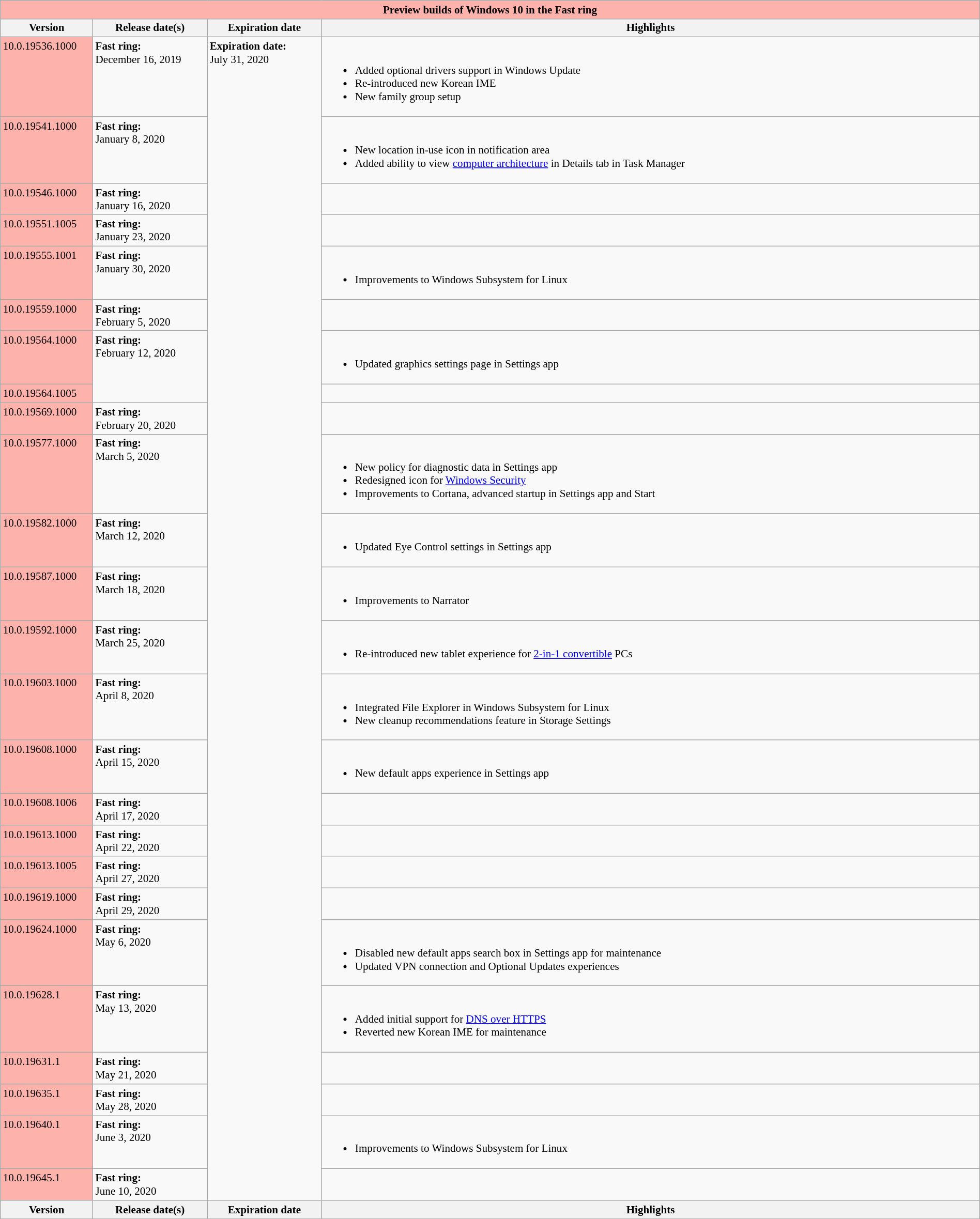<table class="wikitable mw-collapsible mw-collapsed" style="width:100%;font-size:88%;">
<tr>
<th colspan="4" style="background:#fdb3ab;text-align:center;">Preview builds of Windows 10 in the Fast ring</th>
</tr>
<tr>
<th scope="col" style="width:8em;text-align:center;">Version</th>
<th scope="col" style="width:10em;text-align:center;">Release date(s)</th>
<th scope="col" style="width:10em;text-align:center;">Expiration date</th>
<th scope="col" style="text-align:center;">Highlights</th>
</tr>
<tr valign=top>
<td style=background:#fdb3ab>10.0.19536.1000<br></td>
<td><strong>Fast ring:</strong><br>December 16, 2019</td>
<td rowspan="25"><strong>Expiration date:</strong><br>July 31, 2020</td>
<td><br><ul><li>Added optional drivers support in Windows Update</li><li>Re-introduced new Korean IME</li><li>New family group setup</li></ul></td>
</tr>
<tr valign=top>
<td style=background:#fdb3ab>10.0.19541.1000<br></td>
<td><strong>Fast ring:</strong><br>January 8, 2020</td>
<td><br><ul><li>New location in-use icon in notification area</li><li>Added ability to view <a href='#'>computer architecture</a> in Details tab in Task Manager</li></ul></td>
</tr>
<tr valign=top>
<td style=background:#fdb3ab>10.0.19546.1000<br></td>
<td><strong>Fast ring:</strong><br>January 16, 2020</td>
<td></td>
</tr>
<tr valign=top>
<td style=background:#fdb3ab>10.0.19551.1005<br></td>
<td><strong>Fast ring:</strong><br>January 23, 2020</td>
<td></td>
</tr>
<tr valign=top>
<td style=background:#fdb3ab>10.0.19555.1001<br></td>
<td><strong>Fast ring:</strong><br>January 30, 2020</td>
<td><br><ul><li>Improvements to Windows Subsystem for Linux</li></ul></td>
</tr>
<tr valign=top>
<td style=background:#fdb3ab>10.0.19559.1000<br></td>
<td><strong>Fast ring:</strong><br>February 5, 2020</td>
<td></td>
</tr>
<tr valign=top>
<td style=background:#fdb3ab>10.0.19564.1000<br></td>
<td rowspan="2"><strong>Fast ring:</strong><br>February 12, 2020</td>
<td><br><ul><li>Updated graphics settings page in Settings app</li></ul></td>
</tr>
<tr valign=top>
<td style=background:#fdb3ab>10.0.19564.1005<br></td>
<td></td>
</tr>
<tr valign=top>
<td style=background:#fdb3ab>10.0.19569.1000<br></td>
<td><strong>Fast ring:</strong><br>February 20, 2020</td>
<td></td>
</tr>
<tr valign=top>
<td style=background:#fdb3ab>10.0.19577.1000<br></td>
<td><strong>Fast ring:</strong><br>March 5, 2020</td>
<td><br><ul><li>New policy for diagnostic data in Settings app</li><li>Redesigned icon for <a href='#'>Windows Security</a></li><li>Improvements to Cortana, advanced startup in Settings app and Start</li></ul></td>
</tr>
<tr valign=top>
<td style=background:#fdb3ab>10.0.19582.1000<br></td>
<td><strong>Fast ring:</strong><br>March 12, 2020</td>
<td><br><ul><li>Updated Eye Control settings in Settings app</li></ul></td>
</tr>
<tr valign=top>
<td style=background:#fdb3ab>10.0.19587.1000<br></td>
<td><strong>Fast ring:</strong><br>March 18, 2020</td>
<td><br><ul><li>Improvements to Narrator</li></ul></td>
</tr>
<tr valign=top>
<td style=background:#fdb3ab>10.0.19592.1000<br></td>
<td><strong>Fast ring:</strong><br>March 25, 2020</td>
<td><br><ul><li>Re-introduced new tablet experience for <a href='#'>2-in-1 convertible</a> PCs</li></ul></td>
</tr>
<tr valign=top>
<td style=background:#fdb3ab>10.0.19603.1000<br></td>
<td><strong>Fast ring:</strong><br>April 8, 2020</td>
<td><br><ul><li>Integrated File Explorer in Windows Subsystem for Linux</li><li>New cleanup recommendations feature in Storage Settings</li></ul></td>
</tr>
<tr valign=top>
<td style=background:#fdb3ab>10.0.19608.1000<br></td>
<td><strong>Fast ring:</strong><br>April 15, 2020</td>
<td><br><ul><li>New default apps experience in Settings app</li></ul></td>
</tr>
<tr valign=top>
<td style=background:#fdb3ab>10.0.19608.1006<br></td>
<td><strong>Fast ring:</strong><br>April 17, 2020</td>
<td></td>
</tr>
<tr valign=top>
<td style=background:#fdb3ab>10.0.19613.1000<br></td>
<td><strong>Fast ring:</strong><br>April 22, 2020</td>
<td></td>
</tr>
<tr valign=top>
<td style=background:#fdb3ab>10.0.19613.1005<br></td>
<td><strong>Fast ring:</strong><br>April 27, 2020</td>
<td></td>
</tr>
<tr valign=top>
<td style=background:#fdb3ab>10.0.19619.1000<br></td>
<td><strong>Fast ring:</strong><br>April 29, 2020</td>
<td></td>
</tr>
<tr valign=top>
<td style=background:#fdb3ab>10.0.19624.1000<br></td>
<td><strong>Fast ring:</strong><br>May 6, 2020</td>
<td><br><ul><li>Disabled new default apps search box in Settings app for maintenance</li><li>Updated VPN connection and Optional Updates experiences</li></ul></td>
</tr>
<tr valign=top>
<td style=background:#fdb3ab>10.0.19628.1<br></td>
<td><strong>Fast ring:</strong><br>May 13, 2020</td>
<td><br><ul><li>Added initial support for <a href='#'>DNS over HTTPS</a></li><li>Reverted new Korean IME for maintenance</li></ul></td>
</tr>
<tr valign=top>
<td style=background:#fdb3ab>10.0.19631.1<br></td>
<td><strong>Fast ring:</strong><br>May 21, 2020</td>
<td></td>
</tr>
<tr valign=top>
<td style=background:#fdb3ab>10.0.19635.1<br></td>
<td><strong>Fast ring:</strong><br>May 28, 2020</td>
<td></td>
</tr>
<tr valign=top>
<td style=background:#fdb3ab>10.0.19640.1<br></td>
<td><strong>Fast ring:</strong><br>June 3, 2020</td>
<td><br><ul><li>Improvements to Windows Subsystem for Linux</li></ul></td>
</tr>
<tr valign=top>
<td style=background:#fdb3ab>10.0.19645.1<br></td>
<td><strong>Fast ring:</strong><br>June 10, 2020</td>
</tr>
<tr>
<th>Version</th>
<th>Release date(s)</th>
<th>Expiration date</th>
<th>Highlights</th>
</tr>
</table>
